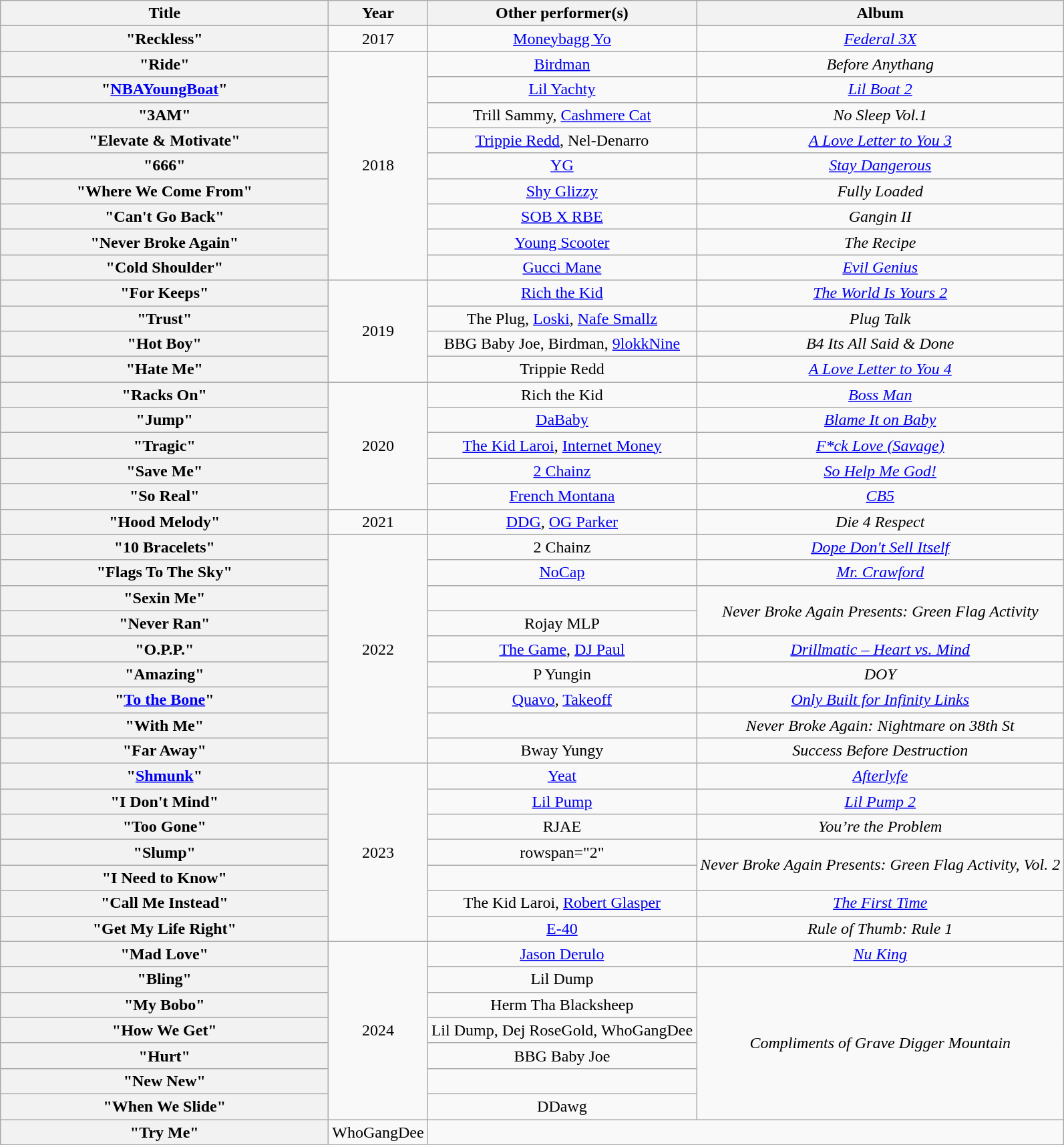<table class="wikitable plainrowheaders" style="text-align:center;">
<tr>
<th scope="col" style="width:20em;">Title</th>
<th scope="col">Year</th>
<th scope="col">Other performer(s)</th>
<th scope="col">Album</th>
</tr>
<tr>
<th scope="row">"Reckless"</th>
<td>2017</td>
<td><a href='#'>Moneybagg Yo</a></td>
<td><em><a href='#'>Federal 3X</a></em></td>
</tr>
<tr>
<th scope="row">"Ride"</th>
<td rowspan="9">2018</td>
<td><a href='#'>Birdman</a></td>
<td><em>Before Anythang</em></td>
</tr>
<tr>
<th scope="row">"<a href='#'>NBAYoungBoat</a>"</th>
<td><a href='#'>Lil Yachty</a></td>
<td><em><a href='#'>Lil Boat 2</a></em></td>
</tr>
<tr>
<th scope="row">"3AM"</th>
<td>Trill Sammy, <a href='#'>Cashmere Cat</a></td>
<td><em>No Sleep Vol.1</em></td>
</tr>
<tr>
<th scope="row">"Elevate & Motivate"</th>
<td><a href='#'>Trippie Redd</a>, Nel-Denarro</td>
<td><em><a href='#'>A Love Letter to You 3</a></em></td>
</tr>
<tr>
<th scope="row">"666"</th>
<td><a href='#'>YG</a></td>
<td><em><a href='#'>Stay Dangerous</a></em></td>
</tr>
<tr>
<th scope="row">"Where We Come From"</th>
<td><a href='#'>Shy Glizzy</a></td>
<td><em>Fully Loaded</em></td>
</tr>
<tr>
<th scope="row">"Can't Go Back"</th>
<td><a href='#'>SOB X RBE</a></td>
<td><em>Gangin II</em></td>
</tr>
<tr>
<th scope="row">"Never Broke Again"</th>
<td><a href='#'>Young Scooter</a></td>
<td><em>The Recipe</em></td>
</tr>
<tr>
<th scope="row">"Cold Shoulder"</th>
<td><a href='#'>Gucci Mane</a></td>
<td><em><a href='#'>Evil Genius</a></em></td>
</tr>
<tr>
<th scope="row">"For Keeps"</th>
<td rowspan="4">2019</td>
<td><a href='#'>Rich the Kid</a></td>
<td><em><a href='#'>The World Is Yours 2</a></em></td>
</tr>
<tr>
<th scope="row">"Trust"</th>
<td>The Plug, <a href='#'>Loski</a>, <a href='#'>Nafe Smallz</a></td>
<td><em>Plug Talk</em></td>
</tr>
<tr>
<th scope="row">"Hot Boy"</th>
<td>BBG Baby Joe, Birdman, <a href='#'>9lokkNine</a></td>
<td><em>B4 Its All Said & Done</em></td>
</tr>
<tr>
<th scope="row">"Hate Me"</th>
<td>Trippie Redd</td>
<td><em><a href='#'>A Love Letter to You 4</a></em></td>
</tr>
<tr>
<th scope="row">"Racks On"</th>
<td rowspan="5">2020</td>
<td>Rich the Kid</td>
<td><em><a href='#'>Boss Man</a></em></td>
</tr>
<tr>
<th scope="row">"Jump"</th>
<td><a href='#'>DaBaby</a></td>
<td><em><a href='#'>Blame It on Baby</a></em></td>
</tr>
<tr>
<th scope="row">"Tragic"</th>
<td><a href='#'>The Kid Laroi</a>, <a href='#'>Internet Money</a></td>
<td><em><a href='#'>F*ck Love (Savage)</a></em></td>
</tr>
<tr>
<th scope="row">"Save Me"</th>
<td><a href='#'>2 Chainz</a></td>
<td><em><a href='#'>So Help Me God!</a></em></td>
</tr>
<tr>
<th scope="row">"So Real"</th>
<td><a href='#'>French Montana</a></td>
<td><em><a href='#'>CB5</a></em></td>
</tr>
<tr>
<th scope="row">"Hood Melody"</th>
<td>2021</td>
<td><a href='#'>DDG</a>, <a href='#'>OG Parker</a></td>
<td><em>Die 4 Respect</em></td>
</tr>
<tr>
<th scope="row">"10 Bracelets"</th>
<td rowspan="9">2022</td>
<td>2 Chainz</td>
<td><em><a href='#'>Dope Don't Sell Itself</a></em></td>
</tr>
<tr>
<th scope="row">"Flags To The Sky"</th>
<td><a href='#'>NoCap</a></td>
<td><em><a href='#'>Mr. Crawford</a></em></td>
</tr>
<tr>
<th scope="row">"Sexin Me"</th>
<td></td>
<td rowspan="2"><em>Never Broke Again Presents: Green Flag Activity</em></td>
</tr>
<tr>
<th scope="row">"Never Ran"</th>
<td>Rojay MLP</td>
</tr>
<tr>
<th scope="row">"O.P.P."</th>
<td><a href='#'>The Game</a>, <a href='#'>DJ Paul</a></td>
<td><em><a href='#'>Drillmatic – Heart vs. Mind</a></em></td>
</tr>
<tr>
<th scope="row">"Amazing"</th>
<td>P Yungin</td>
<td><em>DOY</em></td>
</tr>
<tr>
<th scope="row">"<a href='#'>To the Bone</a>"</th>
<td><a href='#'>Quavo</a>, <a href='#'>Takeoff</a></td>
<td><em><a href='#'>Only Built for Infinity Links</a></em></td>
</tr>
<tr>
<th scope="row">"With Me"</th>
<td></td>
<td><em>Never Broke Again: Nightmare on 38th St</em></td>
</tr>
<tr>
<th scope="row">"Far Away"</th>
<td>Bway Yungy</td>
<td><em>Success Before Destruction</em></td>
</tr>
<tr>
<th scope="row">"<a href='#'>Shmunk</a>"</th>
<td rowspan="7">2023</td>
<td><a href='#'>Yeat</a></td>
<td><em><a href='#'>Afterlyfe</a></em></td>
</tr>
<tr>
<th scope="row">"I Don't Mind"</th>
<td><a href='#'>Lil Pump</a></td>
<td><em><a href='#'>Lil Pump 2</a></em></td>
</tr>
<tr>
<th scope="row">"Too Gone"</th>
<td>RJAE</td>
<td><em>You’re the Problem</em></td>
</tr>
<tr>
<th scope="row">"Slump"</th>
<td>rowspan="2" </td>
<td rowspan="2"><em>Never Broke Again Presents: Green Flag Activity, Vol. 2</em></td>
</tr>
<tr>
<th scope="row">"I Need to Know"</th>
</tr>
<tr>
<th scope="row">"Call Me Instead"</th>
<td>The Kid Laroi, <a href='#'>Robert Glasper</a></td>
<td><em><a href='#'>The First Time</a></em></td>
</tr>
<tr>
<th scope="row">"Get My Life Right"</th>
<td><a href='#'>E-40</a></td>
<td><em>Rule of Thumb: Rule 1</em></td>
</tr>
<tr>
<th scope="row">"Mad Love"</th>
<td rowspan="7">2024</td>
<td><a href='#'>Jason Derulo</a></td>
<td><em><a href='#'>Nu King</a></em></td>
</tr>
<tr>
<th scope="row">"Bling"</th>
<td>Lil Dump</td>
<td rowspan="6"><em>Compliments of Grave Digger Mountain</em></td>
</tr>
<tr>
<th scope="row">"My Bobo"</th>
<td>Herm Tha Blacksheep</td>
</tr>
<tr>
<th scope="row">"How We Get"</th>
<td>Lil Dump, Dej RoseGold, WhoGangDee</td>
</tr>
<tr>
<th scope="row">"Hurt"</th>
<td>BBG Baby Joe</td>
</tr>
<tr>
<th scope="row">"New New"</th>
<td></td>
</tr>
<tr>
<th scope="row">"When We Slide"</th>
<td>DDawg</td>
</tr>
<tr>
<th scope="row">"Try Me"</th>
<td>WhoGangDee</td>
</tr>
</table>
